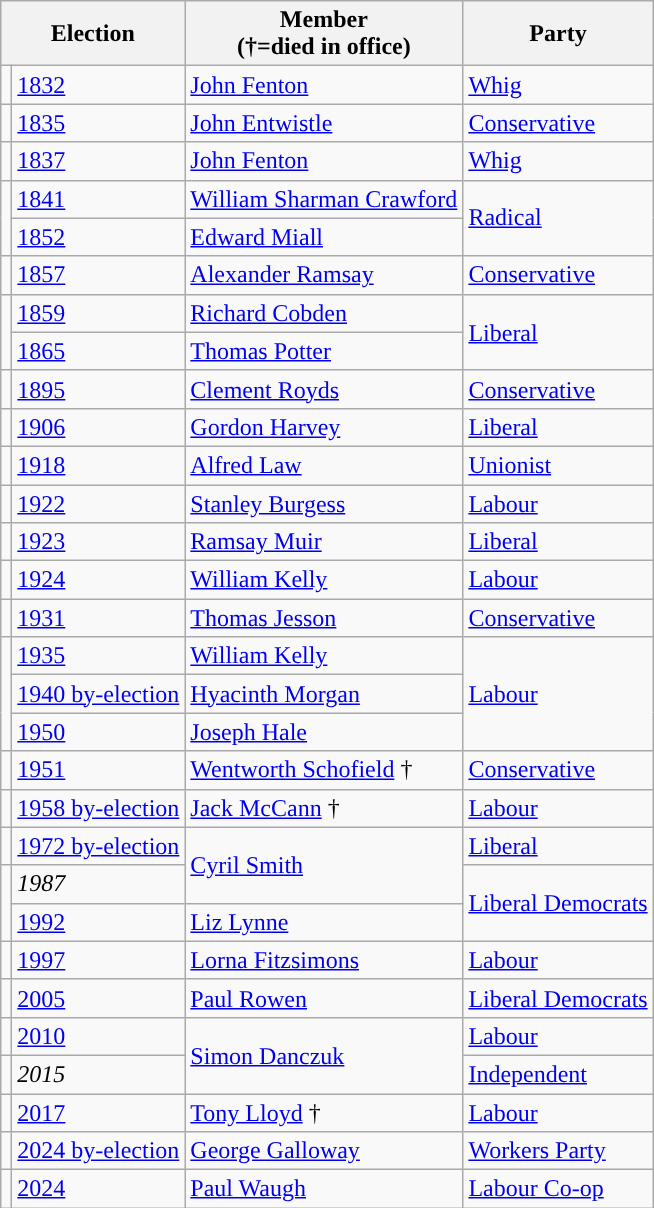<table class="wikitable">
<tr>
<th colspan=2>Election</th>
<th>Member<br>(†=died in office)</th>
<th>Party</th>
</tr>
<tr>
<td style="color:inherit;background-color: "></td>
<td><a href='#'>1832</a></td>
<td><a href='#'>John Fenton</a></td>
<td><a href='#'>Whig</a></td>
</tr>
<tr>
<td style="color:inherit;background-color: "></td>
<td><a href='#'>1835</a></td>
<td><a href='#'>John Entwistle</a></td>
<td><a href='#'>Conservative</a></td>
</tr>
<tr>
<td style="color:inherit;background-color: "></td>
<td><a href='#'>1837</a></td>
<td><a href='#'>John Fenton</a></td>
<td><a href='#'>Whig</a></td>
</tr>
<tr>
<td rowspan="2" style="color:inherit;background-color: "></td>
<td><a href='#'>1841</a></td>
<td><a href='#'>William Sharman Crawford</a></td>
<td rowspan="2"><a href='#'>Radical</a></td>
</tr>
<tr>
<td><a href='#'>1852</a></td>
<td><a href='#'>Edward Miall</a></td>
</tr>
<tr>
<td style="color:inherit;background-color: "></td>
<td><a href='#'>1857</a></td>
<td><a href='#'>Alexander Ramsay</a></td>
<td><a href='#'>Conservative</a></td>
</tr>
<tr>
<td rowspan="2" style="color:inherit;background-color: "></td>
<td><a href='#'>1859</a></td>
<td><a href='#'>Richard Cobden</a></td>
<td rowspan="2"><a href='#'>Liberal</a></td>
</tr>
<tr>
<td><a href='#'>1865</a></td>
<td><a href='#'>Thomas Potter</a></td>
</tr>
<tr>
<td style="color:inherit;background-color: "></td>
<td><a href='#'>1895</a></td>
<td><a href='#'>Clement Royds</a></td>
<td><a href='#'>Conservative</a></td>
</tr>
<tr>
<td style="color:inherit;background-color: "></td>
<td><a href='#'>1906</a></td>
<td><a href='#'>Gordon Harvey</a></td>
<td><a href='#'>Liberal</a></td>
</tr>
<tr>
<td style="color:inherit;background-color: "></td>
<td><a href='#'>1918</a></td>
<td><a href='#'>Alfred Law</a></td>
<td><a href='#'>Unionist</a></td>
</tr>
<tr>
<td style="color:inherit;background-color: "></td>
<td><a href='#'>1922</a></td>
<td><a href='#'>Stanley Burgess</a></td>
<td><a href='#'>Labour</a></td>
</tr>
<tr>
<td style="color:inherit;background-color: "></td>
<td><a href='#'>1923</a></td>
<td><a href='#'>Ramsay Muir</a></td>
<td><a href='#'>Liberal</a></td>
</tr>
<tr>
<td style="color:inherit;background-color: "></td>
<td><a href='#'>1924</a></td>
<td><a href='#'>William Kelly</a></td>
<td><a href='#'>Labour</a></td>
</tr>
<tr>
<td style="color:inherit;background-color: "></td>
<td><a href='#'>1931</a></td>
<td><a href='#'>Thomas Jesson</a></td>
<td><a href='#'>Conservative</a></td>
</tr>
<tr>
<td rowspan="3" style="color:inherit;background-color: "></td>
<td><a href='#'>1935</a></td>
<td><a href='#'>William Kelly</a></td>
<td rowspan="3"><a href='#'>Labour</a></td>
</tr>
<tr>
<td><a href='#'>1940 by-election</a></td>
<td><a href='#'>Hyacinth Morgan</a></td>
</tr>
<tr>
<td><a href='#'>1950</a></td>
<td><a href='#'>Joseph Hale</a></td>
</tr>
<tr>
<td style="color:inherit;background-color: "></td>
<td><a href='#'>1951</a></td>
<td><a href='#'>Wentworth Schofield</a> †</td>
<td><a href='#'>Conservative</a></td>
</tr>
<tr>
<td style="color:inherit;background-color: "></td>
<td><a href='#'>1958 by-election</a></td>
<td><a href='#'>Jack McCann</a> †</td>
<td><a href='#'>Labour</a></td>
</tr>
<tr>
<td style="color:inherit;background-color: "></td>
<td><a href='#'>1972 by-election</a></td>
<td rowspan=2><a href='#'>Cyril Smith</a></td>
<td><a href='#'>Liberal</a></td>
</tr>
<tr>
<td rowspan="2" style="color:inherit;background-color: "></td>
<td><em>1987</em></td>
<td rowspan="2"><a href='#'>Liberal Democrats</a></td>
</tr>
<tr>
<td><a href='#'>1992</a></td>
<td><a href='#'>Liz Lynne</a></td>
</tr>
<tr>
<td style="color:inherit;background-color: "></td>
<td><a href='#'>1997</a></td>
<td><a href='#'>Lorna Fitzsimons</a></td>
<td><a href='#'>Labour</a></td>
</tr>
<tr>
<td style="color:inherit;background-color: "></td>
<td><a href='#'>2005</a></td>
<td><a href='#'>Paul Rowen</a></td>
<td><a href='#'>Liberal Democrats</a></td>
</tr>
<tr>
<td style="color:inherit;background-color: "></td>
<td><a href='#'>2010</a></td>
<td rowspan=2><a href='#'>Simon Danczuk</a></td>
<td><a href='#'>Labour</a></td>
</tr>
<tr>
<td style="color:inherit;background-color: "></td>
<td><em>2015</em></td>
<td><a href='#'>Independent</a></td>
</tr>
<tr>
<td style="color:inherit;background-color: "></td>
<td><a href='#'>2017</a></td>
<td><a href='#'>Tony Lloyd</a> †</td>
<td><a href='#'>Labour</a></td>
</tr>
<tr>
<td style="color:inherit;background-color: "></td>
<td><a href='#'>2024 by-election</a></td>
<td><a href='#'>George Galloway</a></td>
<td><a href='#'>Workers Party</a></td>
</tr>
<tr>
<td style="color:inherit;background-color: "></td>
<td><a href='#'>2024</a></td>
<td><a href='#'>Paul Waugh</a></td>
<td><a href='#'>Labour Co-op</a></td>
</tr>
</table>
